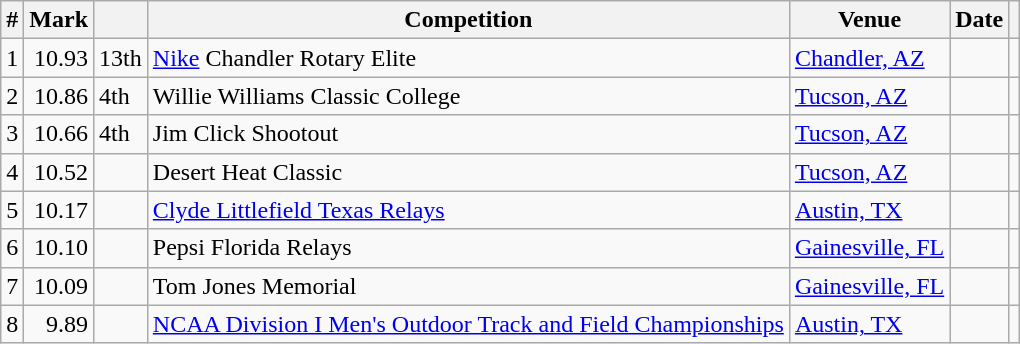<table class="wikitable sortable">
<tr>
<th>#</th>
<th>Mark</th>
<th class=unsortable></th>
<th>Competition</th>
<th>Venue</th>
<th>Date</th>
<th></th>
</tr>
<tr>
<td align=center>1</td>
<td align=right>10.93</td>
<td>13th</td>
<td><a href='#'>Nike</a> Chandler Rotary Elite</td>
<td><a href='#'>Chandler, AZ</a></td>
<td align=right></td>
<td></td>
</tr>
<tr>
<td align=center>2</td>
<td align=right>10.86</td>
<td>4th </td>
<td>Willie Williams Classic College</td>
<td><a href='#'>Tucson, AZ</a></td>
<td align=right></td>
<td></td>
</tr>
<tr>
<td align=center>3</td>
<td align=right>10.66</td>
<td>4th </td>
<td>Jim Click Shootout</td>
<td><a href='#'>Tucson, AZ</a></td>
<td align=right></td>
<td></td>
</tr>
<tr>
<td align=center>4</td>
<td align=right>10.52</td>
<td> </td>
<td>Desert Heat Classic</td>
<td><a href='#'>Tucson, AZ</a></td>
<td align=right></td>
<td></td>
</tr>
<tr>
<td align=center>5</td>
<td align=right>10.17</td>
<td> </td>
<td><a href='#'>Clyde Littlefield Texas Relays</a></td>
<td><a href='#'>Austin, TX</a></td>
<td align=right></td>
<td></td>
</tr>
<tr>
<td align=center>6</td>
<td align=right>10.10</td>
<td></td>
<td>Pepsi Florida Relays</td>
<td><a href='#'>Gainesville, FL</a></td>
<td align=right></td>
<td></td>
</tr>
<tr>
<td align=center>7</td>
<td align=right>10.09</td>
<td></td>
<td>Tom Jones Memorial</td>
<td><a href='#'>Gainesville, FL</a></td>
<td align=right></td>
<td></td>
</tr>
<tr>
<td align=center>8</td>
<td align=right>9.89</td>
<td> </td>
<td><a href='#'>NCAA Division I Men's Outdoor Track and Field Championships</a></td>
<td><a href='#'>Austin, TX</a></td>
<td align=right><a href='#'></a></td>
<td></td>
</tr>
</table>
